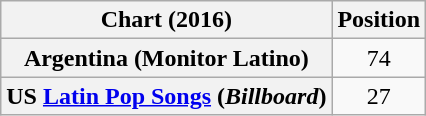<table class="wikitable sortable plainrowheaders" style="text-align:center">
<tr>
<th scope="col">Chart (2016)</th>
<th scope="col">Position</th>
</tr>
<tr>
<th scope="row">Argentina (Monitor Latino)</th>
<td>74</td>
</tr>
<tr>
<th scope="row">US <a href='#'>Latin Pop Songs</a> (<em>Billboard</em>)</th>
<td>27</td>
</tr>
</table>
